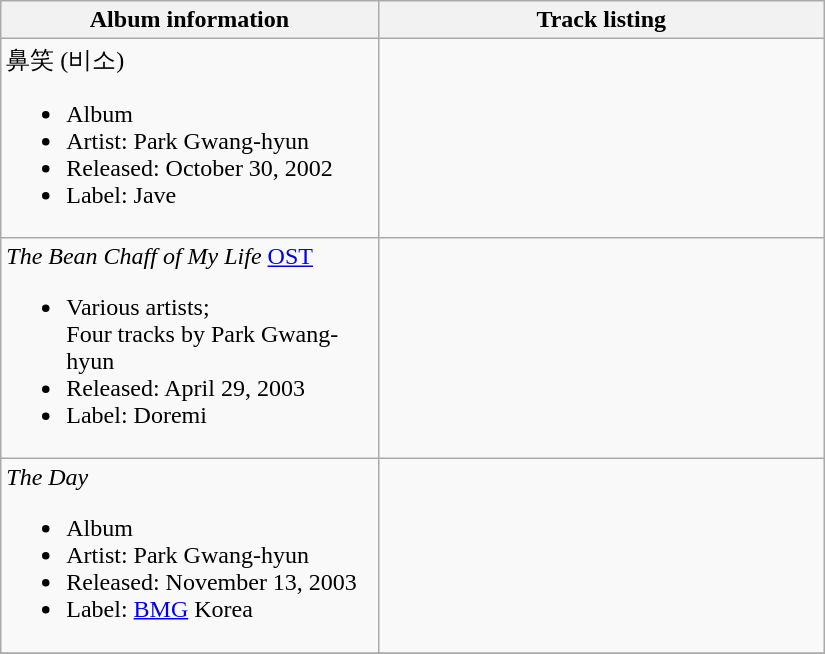<table class="wikitable" style="width:550px">
<tr>
<th>Album information</th>
<th align="center" width="290px">Track listing</th>
</tr>
<tr>
<td>鼻笑 (비소)<br><ul><li>Album</li><li>Artist: Park Gwang-hyun</li><li>Released: October 30, 2002</li><li>Label: Jave</li></ul></td>
<td style="font-size: 85%;"></td>
</tr>
<tr>
<td><em>The Bean Chaff of My Life</em> <a href='#'>OST</a><br><ul><li>Various artists; <br> Four tracks by Park Gwang-hyun</li><li>Released: April 29, 2003</li><li>Label: Doremi</li></ul></td>
<td style="font-size: 85%;"></td>
</tr>
<tr>
<td><em>The Day</em><br><ul><li>Album</li><li>Artist: Park Gwang-hyun</li><li>Released: November 13, 2003</li><li>Label: <a href='#'>BMG</a> Korea</li></ul></td>
<td style="font-size: 85%;"></td>
</tr>
<tr>
</tr>
</table>
